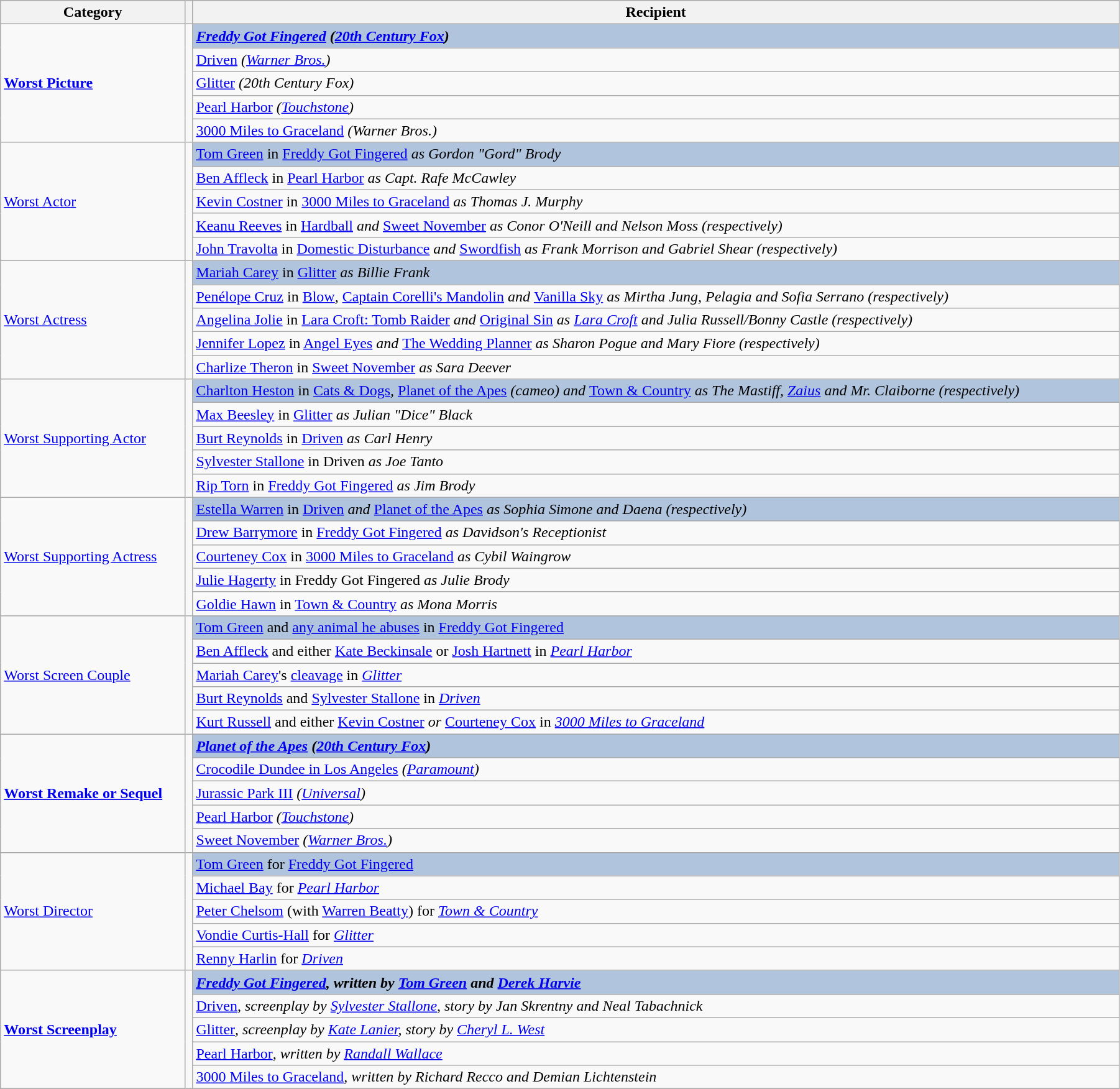<table class="wikitable" width="95%" align="centre">
<tr>
<th>Category</th>
<th></th>
<th>Recipient</th>
</tr>
<tr>
<td rowspan=5><strong><a href='#'>Worst Picture</a></strong></td>
<td rowspan=5></td>
<td style="background:#B0C4DE;"><strong><em><a href='#'>Freddy Got Fingered</a><em> (<a href='#'>20th Century Fox</a>)<strong></td>
</tr>
<tr>
<td></em><a href='#'>Driven</a><em> (<a href='#'>Warner Bros.</a>)</td>
</tr>
<tr>
<td></em><a href='#'>Glitter</a><em> (20th Century Fox)</td>
</tr>
<tr>
<td></em><a href='#'>Pearl Harbor</a><em> (<a href='#'>Touchstone</a>)</td>
</tr>
<tr>
<td></em><a href='#'>3000 Miles to Graceland</a><em> (Warner Bros.)</td>
</tr>
<tr>
<td rowspan=5></strong><a href='#'>Worst Actor</a><strong></td>
<td rowspan=5></td>
<td style="background:#B0C4DE;"></strong><a href='#'>Tom Green</a> in </em><a href='#'>Freddy Got Fingered</a><em> as Gordon "Gord" Brody<strong></td>
</tr>
<tr>
<td><a href='#'>Ben Affleck</a> in </em><a href='#'>Pearl Harbor</a><em> as Capt. Rafe McCawley</td>
</tr>
<tr>
<td><a href='#'>Kevin Costner</a> in </em><a href='#'>3000 Miles to Graceland</a><em> as Thomas J. Murphy</td>
</tr>
<tr>
<td><a href='#'>Keanu Reeves</a> in </em><a href='#'>Hardball</a><em> and </em><a href='#'>Sweet November</a><em> as Conor O'Neill and Nelson Moss (respectively)</td>
</tr>
<tr>
<td><a href='#'>John Travolta</a> in </em><a href='#'>Domestic Disturbance</a><em> and </em><a href='#'>Swordfish</a><em> as Frank Morrison and Gabriel Shear (respectively)</td>
</tr>
<tr>
<td rowspan=5></strong><a href='#'>Worst Actress</a><strong></td>
<td rowspan=5></td>
<td style="background:#B0C4DE;"></strong><a href='#'>Mariah Carey</a> in </em><a href='#'>Glitter</a><em> as Billie Frank<strong></td>
</tr>
<tr>
<td><a href='#'>Penélope Cruz</a> in </em><a href='#'>Blow</a><em>, </em><a href='#'>Captain Corelli's Mandolin</a><em> and </em><a href='#'>Vanilla Sky</a><em> as Mirtha Jung, Pelagia and Sofia Serrano (respectively)</td>
</tr>
<tr>
<td><a href='#'>Angelina Jolie</a> in </em><a href='#'>Lara Croft: Tomb Raider</a><em> and </em><a href='#'>Original Sin</a><em> as <a href='#'>Lara Croft</a> and Julia Russell/Bonny Castle (respectively)</td>
</tr>
<tr>
<td><a href='#'>Jennifer Lopez</a> in </em><a href='#'>Angel Eyes</a><em> and </em><a href='#'>The Wedding Planner</a><em> as Sharon Pogue and Mary Fiore (respectively)</td>
</tr>
<tr>
<td><a href='#'>Charlize Theron</a> in </em><a href='#'>Sweet November</a><em> as Sara Deever</td>
</tr>
<tr>
<td rowspan=5></strong><a href='#'>Worst Supporting Actor</a><strong></td>
<td rowspan=5></td>
<td style="background:#B0C4DE;"></strong><a href='#'>Charlton Heston</a> in </em><a href='#'>Cats & Dogs</a><em>, </em><a href='#'>Planet of the Apes</a><em> (cameo) and </em><a href='#'>Town & Country</a><em> as The Mastiff, <a href='#'>Zaius</a> and Mr. Claiborne (respectively)<strong></td>
</tr>
<tr>
<td><a href='#'>Max Beesley</a> in </em><a href='#'>Glitter</a><em> as Julian "Dice" Black</td>
</tr>
<tr>
<td><a href='#'>Burt Reynolds</a> in </em><a href='#'>Driven</a><em> as Carl Henry</td>
</tr>
<tr>
<td><a href='#'>Sylvester Stallone</a> in </em>Driven<em> as Joe Tanto</td>
</tr>
<tr>
<td><a href='#'>Rip Torn</a> in </em><a href='#'>Freddy Got Fingered</a><em> as Jim Brody</td>
</tr>
<tr>
<td rowspan=5></strong><a href='#'>Worst Supporting Actress</a><strong></td>
<td rowspan=5></td>
<td style="background:#B0C4DE;"></strong><a href='#'>Estella Warren</a> in </em><a href='#'>Driven</a><em> and </em><a href='#'>Planet of the Apes</a><em> as Sophia Simone and Daena (respectively)<strong></td>
</tr>
<tr>
<td><a href='#'>Drew Barrymore</a> in </em><a href='#'>Freddy Got Fingered</a><em> as Davidson's Receptionist</td>
</tr>
<tr>
<td><a href='#'>Courteney Cox</a> in </em><a href='#'>3000 Miles to Graceland</a><em> as Cybil Waingrow</td>
</tr>
<tr>
<td><a href='#'>Julie Hagerty</a> in </em>Freddy Got Fingered<em> as Julie Brody</td>
</tr>
<tr>
<td><a href='#'>Goldie Hawn</a> in </em><a href='#'>Town & Country</a><em> as Mona Morris</td>
</tr>
<tr>
<td rowspan=5></strong><a href='#'>Worst Screen Couple</a><strong></td>
<td rowspan=5></td>
<td style="background:#B0C4DE;"></strong><a href='#'>Tom Green</a> and <a href='#'>any animal he abuses</a> in </em><a href='#'>Freddy Got Fingered</a></em></strong></td>
</tr>
<tr>
<td><a href='#'>Ben Affleck</a> and either <a href='#'>Kate Beckinsale</a> or <a href='#'>Josh Hartnett</a> in <em><a href='#'>Pearl Harbor</a></em></td>
</tr>
<tr>
<td><a href='#'>Mariah Carey</a>'s <a href='#'>cleavage</a> in <em><a href='#'>Glitter</a></em></td>
</tr>
<tr>
<td><a href='#'>Burt Reynolds</a> and <a href='#'>Sylvester Stallone</a> in <em><a href='#'>Driven</a></em></td>
</tr>
<tr>
<td><a href='#'>Kurt Russell</a> and either <a href='#'>Kevin Costner</a> <em>or</em> <a href='#'>Courteney Cox</a> in <em><a href='#'>3000 Miles to Graceland</a></em></td>
</tr>
<tr>
<td rowspan=5><strong><a href='#'>Worst Remake or Sequel</a></strong></td>
<td rowspan=5></td>
<td style="background:#B0C4DE;"><strong><em><a href='#'>Planet of the Apes</a><em> (<a href='#'>20th Century Fox</a>)<strong></td>
</tr>
<tr>
<td></em><a href='#'>Crocodile Dundee in Los Angeles</a><em> (<a href='#'>Paramount</a>)</td>
</tr>
<tr>
<td></em><a href='#'>Jurassic Park III</a><em> (<a href='#'>Universal</a>)</td>
</tr>
<tr>
<td></em><a href='#'>Pearl Harbor</a><em> (<a href='#'>Touchstone</a>)</td>
</tr>
<tr>
<td></em><a href='#'>Sweet November</a><em> (<a href='#'>Warner Bros.</a>)</td>
</tr>
<tr>
<td rowspan=5></strong><a href='#'>Worst Director</a><strong></td>
<td rowspan=5></td>
<td style="background:#B0C4DE;"></strong><a href='#'>Tom Green</a> for </em><a href='#'>Freddy Got Fingered</a></em></strong></td>
</tr>
<tr>
<td><a href='#'>Michael Bay</a> for <em><a href='#'>Pearl Harbor</a></em></td>
</tr>
<tr>
<td><a href='#'>Peter Chelsom</a> (with <a href='#'>Warren Beatty</a>) for <em><a href='#'>Town & Country</a></em></td>
</tr>
<tr>
<td><a href='#'>Vondie Curtis-Hall</a> for <em><a href='#'>Glitter</a></em></td>
</tr>
<tr>
<td><a href='#'>Renny Harlin</a> for <em><a href='#'>Driven</a></em></td>
</tr>
<tr>
<td rowspan=5><strong><a href='#'>Worst Screenplay</a></strong></td>
<td rowspan=5></td>
<td style="background:#B0C4DE;"><strong><em><a href='#'>Freddy Got Fingered</a><em>, written by <a href='#'>Tom Green</a> and <a href='#'>Derek Harvie</a><strong></td>
</tr>
<tr>
<td></em><a href='#'>Driven</a><em>, screenplay by <a href='#'>Sylvester Stallone</a>, story by Jan Skrentny and Neal Tabachnick</td>
</tr>
<tr>
<td></em><a href='#'>Glitter</a><em>, screenplay by <a href='#'>Kate Lanier</a>, story by <a href='#'>Cheryl L. West</a></td>
</tr>
<tr>
<td></em><a href='#'>Pearl Harbor</a><em>, written by <a href='#'>Randall Wallace</a></td>
</tr>
<tr>
<td></em><a href='#'>3000 Miles to Graceland</a><em>, written by Richard Recco and Demian Lichtenstein</td>
</tr>
</table>
